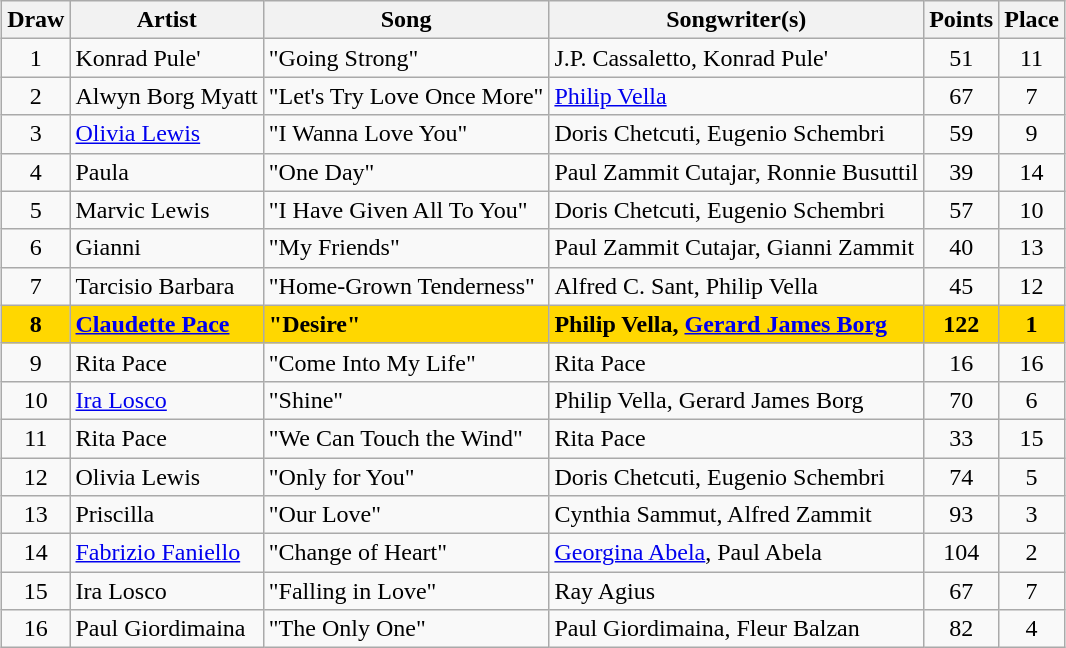<table class="sortable wikitable" style="margin: 1em auto 1em auto; text-align:center">
<tr>
<th>Draw</th>
<th>Artist</th>
<th>Song</th>
<th>Songwriter(s)</th>
<th>Points</th>
<th>Place</th>
</tr>
<tr>
<td>1</td>
<td align="left">Konrad Pule'</td>
<td align="left">"Going Strong"</td>
<td align="left">J.P. Cassaletto, Konrad Pule'</td>
<td>51</td>
<td>11</td>
</tr>
<tr>
<td>2</td>
<td align="left">Alwyn Borg Myatt</td>
<td align="left">"Let's Try Love Once More"</td>
<td align="left"><a href='#'>Philip Vella</a></td>
<td>67</td>
<td>7</td>
</tr>
<tr>
<td>3</td>
<td align="left"><a href='#'>Olivia Lewis</a></td>
<td align="left">"I Wanna Love You"</td>
<td align="left">Doris Chetcuti, Eugenio Schembri</td>
<td>59</td>
<td>9</td>
</tr>
<tr>
<td>4</td>
<td align="left">Paula</td>
<td align="left">"One Day"</td>
<td align="left">Paul Zammit Cutajar, Ronnie Busuttil</td>
<td>39</td>
<td>14</td>
</tr>
<tr>
<td>5</td>
<td align="left">Marvic Lewis</td>
<td align="left">"I Have Given All To You"</td>
<td align="left">Doris Chetcuti, Eugenio Schembri</td>
<td>57</td>
<td>10</td>
</tr>
<tr>
<td>6</td>
<td align="left">Gianni</td>
<td align="left">"My Friends"</td>
<td align="left">Paul Zammit Cutajar, Gianni Zammit</td>
<td>40</td>
<td>13</td>
</tr>
<tr>
<td>7</td>
<td align="left">Tarcisio Barbara</td>
<td align="left">"Home-Grown Tenderness"</td>
<td align="left">Alfred C. Sant, Philip Vella</td>
<td>45</td>
<td>12</td>
</tr>
<tr style="font-weight:bold; background:gold;">
<td>8</td>
<td align="left"><a href='#'>Claudette Pace</a></td>
<td align="left">"Desire"</td>
<td align="left">Philip Vella, <a href='#'>Gerard James Borg</a></td>
<td>122</td>
<td>1</td>
</tr>
<tr>
<td>9</td>
<td align="left">Rita Pace</td>
<td align="left">"Come Into My Life"</td>
<td align="left">Rita Pace</td>
<td>16</td>
<td>16</td>
</tr>
<tr>
<td>10</td>
<td align="left"><a href='#'>Ira Losco</a></td>
<td align="left">"Shine"</td>
<td align="left">Philip Vella, Gerard James Borg</td>
<td>70</td>
<td>6</td>
</tr>
<tr>
<td>11</td>
<td align="left">Rita Pace</td>
<td align="left">"We Can Touch the Wind"</td>
<td align="left">Rita Pace</td>
<td>33</td>
<td>15</td>
</tr>
<tr>
<td>12</td>
<td align="left">Olivia Lewis</td>
<td align="left">"Only for You"</td>
<td align="left">Doris Chetcuti, Eugenio Schembri</td>
<td>74</td>
<td>5</td>
</tr>
<tr>
<td>13</td>
<td align="left">Priscilla</td>
<td align="left">"Our Love"</td>
<td align="left">Cynthia Sammut, Alfred Zammit</td>
<td>93</td>
<td>3</td>
</tr>
<tr>
<td>14</td>
<td align="left"><a href='#'>Fabrizio Faniello</a></td>
<td align="left">"Change of Heart"</td>
<td align="left"><a href='#'>Georgina Abela</a>, Paul Abela</td>
<td>104</td>
<td>2</td>
</tr>
<tr>
<td>15</td>
<td align="left">Ira Losco</td>
<td align="left">"Falling in Love"</td>
<td align="left">Ray Agius</td>
<td>67</td>
<td>7</td>
</tr>
<tr>
<td>16</td>
<td align="left">Paul Giordimaina</td>
<td align="left">"The Only One"</td>
<td align="left">Paul Giordimaina, Fleur Balzan</td>
<td>82</td>
<td>4</td>
</tr>
</table>
